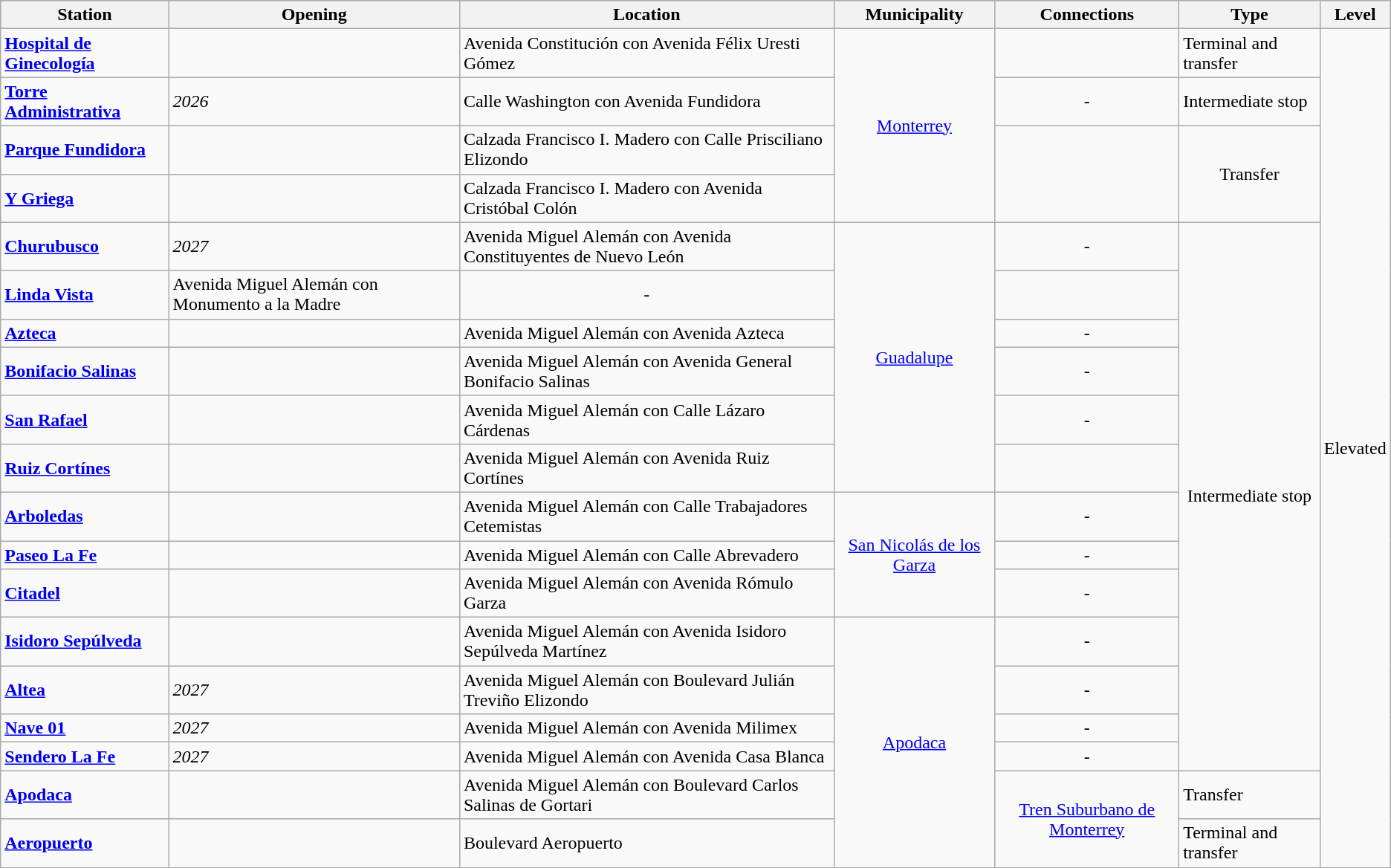<table class="wikitable">
<tr>
<th>Station</th>
<th>Opening</th>
<th>Location</th>
<th>Municipality</th>
<th>Connections</th>
<th>Type</th>
<th>Level</th>
</tr>
<tr>
<td><strong><a href='#'>Hospital de Ginecología</a></strong></td>
<td><em></em></td>
<td>Avenida Constitución con Avenida Félix Uresti Gómez</td>
<td rowspan="4" align="center"><a href='#'>Monterrey</a></td>
<td align="center"><br> </td>
<td>Terminal and transfer</td>
<td rowspan="20" align="center">Elevated</td>
</tr>
<tr>
<td><strong><a href='#'>Torre Administrativa</a></strong></td>
<td><em>2026</em></td>
<td>Calle Washington con Avenida Fundidora</td>
<td align="center">-</td>
<td>Intermediate stop</td>
</tr>
<tr>
<td><strong><a href='#'>Parque Fundidora</a></strong></td>
<td><em></em></td>
<td>Calzada Francisco I. Madero con Calle Prisciliano Elizondo</td>
<td rowspan="2" align="center"></td>
<td rowspan="2" align="center">Transfer</td>
</tr>
<tr>
<td><strong><a href='#'>Y Griega</a></strong></td>
<td><em></em></td>
<td>Calzada Francisco I. Madero con Avenida Cristóbal Colón</td>
</tr>
<tr>
<td><strong><a href='#'>Churubusco</a></strong></td>
<td><em>2027</em></td>
<td>Avenida Miguel Alemán con Avenida Constituyentes de Nuevo León</td>
<td rowspan="6" align="center"><a href='#'>Guadalupe</a></td>
<td align="center">-</td>
<td rowspan="13" align="center">Intermediate stop</td>
</tr>
<tr>
<td><strong><a href='#'>Linda Vista</a></strong><br><em></em></td>
<td>Avenida Miguel Alemán con Monumento a la Madre</td>
<td align="center">-</td>
</tr>
<tr>
<td><strong><a href='#'>Azteca</a></strong></td>
<td><em></em></td>
<td>Avenida Miguel Alemán con Avenida Azteca</td>
<td align="center">-</td>
</tr>
<tr>
<td><strong><a href='#'>Bonifacio Salinas</a></strong></td>
<td><em></em></td>
<td>Avenida Miguel Alemán con Avenida General Bonifacio Salinas</td>
<td align="center">-</td>
</tr>
<tr>
<td><strong><a href='#'>San Rafael</a></strong></td>
<td><em></em></td>
<td>Avenida Miguel Alemán con Calle Lázaro Cárdenas</td>
<td align="center">-</td>
</tr>
<tr>
<td><strong><a href='#'>Ruiz Cortínes</a></strong></td>
<td><em></em></td>
<td>Avenida Miguel Alemán con Avenida Ruiz Cortínes</td>
<td align="center"></td>
</tr>
<tr>
<td><strong><a href='#'>Arboledas</a></strong></td>
<td><em></em></td>
<td>Avenida Miguel Alemán con Calle Trabajadores Cetemistas</td>
<td rowspan="3" align="center"><a href='#'>San Nicolás de los Garza</a></td>
<td align="center">-</td>
</tr>
<tr>
<td><strong><a href='#'>Paseo La Fe</a></strong></td>
<td><em></em></td>
<td>Avenida Miguel Alemán con Calle Abrevadero</td>
<td align="center">-</td>
</tr>
<tr>
<td><strong><a href='#'>Citadel</a></strong></td>
<td><em></em></td>
<td>Avenida Miguel Alemán con Avenida Rómulo Garza</td>
<td align="center">-</td>
</tr>
<tr>
<td><strong><a href='#'>Isidoro Sepúlveda</a></strong></td>
<td><em></em></td>
<td>Avenida Miguel Alemán con Avenida Isidoro Sepúlveda Martínez</td>
<td rowspan="6" align="center"><a href='#'>Apodaca</a></td>
<td align="center">-</td>
</tr>
<tr>
<td><strong><a href='#'>Altea</a></strong></td>
<td><em>2027</em></td>
<td>Avenida Miguel Alemán con Boulevard Julián Treviño Elizondo</td>
<td align="center">-</td>
</tr>
<tr>
<td><strong><a href='#'>Nave 01</a></strong></td>
<td><em>2027</em></td>
<td>Avenida Miguel Alemán con Avenida Milimex</td>
<td align="center">-</td>
</tr>
<tr>
<td><strong><a href='#'>Sendero La Fe</a></strong></td>
<td><em>2027</em></td>
<td>Avenida Miguel Alemán con Avenida Casa Blanca</td>
<td align="center">-</td>
</tr>
<tr>
<td><strong><a href='#'>Apodaca</a></strong></td>
<td><em></em></td>
<td>Avenida Miguel Alemán con Boulevard Carlos Salinas de Gortari</td>
<td rowspan="2" align="center"><a href='#'>Tren Suburbano de Monterrey</a></td>
<td>Transfer</td>
</tr>
<tr>
<td><strong><a href='#'>Aeropuerto</a></strong></td>
<td><em></em></td>
<td>Boulevard Aeropuerto</td>
<td>Terminal and transfer</td>
</tr>
</table>
